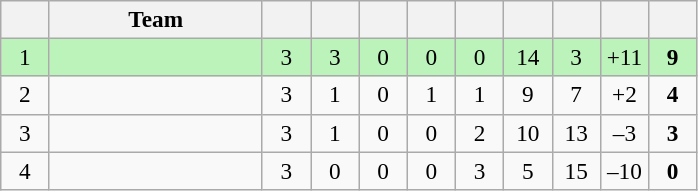<table class="wikitable" style="text-align: center; font-size: 97%;">
<tr>
<th width="25"></th>
<th width="135">Team</th>
<th width="25"></th>
<th width="25"></th>
<th width="25"></th>
<th width="25"></th>
<th width="25"></th>
<th width="25"></th>
<th width="25"></th>
<th width="25"></th>
<th width="25"></th>
</tr>
<tr style="background-color: #bbf3bb;">
<td>1</td>
<td align=left></td>
<td>3</td>
<td>3</td>
<td>0</td>
<td>0</td>
<td>0</td>
<td>14</td>
<td>3</td>
<td>+11</td>
<td><strong>9</strong></td>
</tr>
<tr>
<td>2</td>
<td align=left></td>
<td>3</td>
<td>1</td>
<td>0</td>
<td>1</td>
<td>1</td>
<td>9</td>
<td>7</td>
<td>+2</td>
<td><strong>4</strong></td>
</tr>
<tr>
<td>3</td>
<td align=left></td>
<td>3</td>
<td>1</td>
<td>0</td>
<td>0</td>
<td>2</td>
<td>10</td>
<td>13</td>
<td>–3</td>
<td><strong>3</strong></td>
</tr>
<tr>
<td>4</td>
<td align=left></td>
<td>3</td>
<td>0</td>
<td>0</td>
<td>0</td>
<td>3</td>
<td>5</td>
<td>15</td>
<td>–10</td>
<td><strong>0</strong></td>
</tr>
</table>
